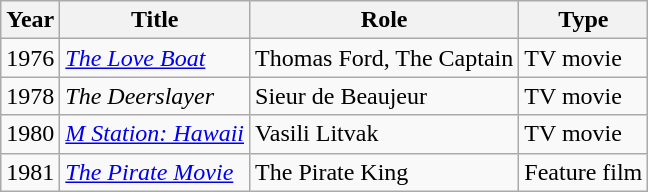<table class="wikitable">
<tr>
<th>Year</th>
<th>Title</th>
<th>Role</th>
<th>Type</th>
</tr>
<tr>
<td>1976</td>
<td><em><a href='#'>The Love Boat</a></em></td>
<td>Thomas Ford, The Captain</td>
<td>TV movie</td>
</tr>
<tr>
<td>1978</td>
<td><em>The Deerslayer</em></td>
<td>Sieur de Beaujeur</td>
<td>TV movie</td>
</tr>
<tr>
<td>1980</td>
<td><em><a href='#'>M Station: Hawaii</a></em></td>
<td>Vasili Litvak</td>
<td>TV movie</td>
</tr>
<tr>
<td>1981</td>
<td><em><a href='#'>The Pirate Movie</a></em></td>
<td>The Pirate King</td>
<td>Feature film</td>
</tr>
</table>
